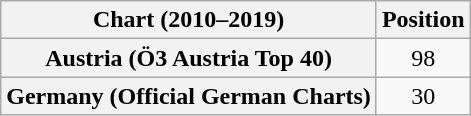<table class="wikitable plainrowheaders" style="text-align:center">
<tr>
<th scope="col">Chart (2010–2019)</th>
<th scope="col">Position</th>
</tr>
<tr>
<th scope="row">Austria (Ö3 Austria Top 40)</th>
<td>98</td>
</tr>
<tr>
<th scope="row">Germany (Official German Charts)</th>
<td>30</td>
</tr>
</table>
